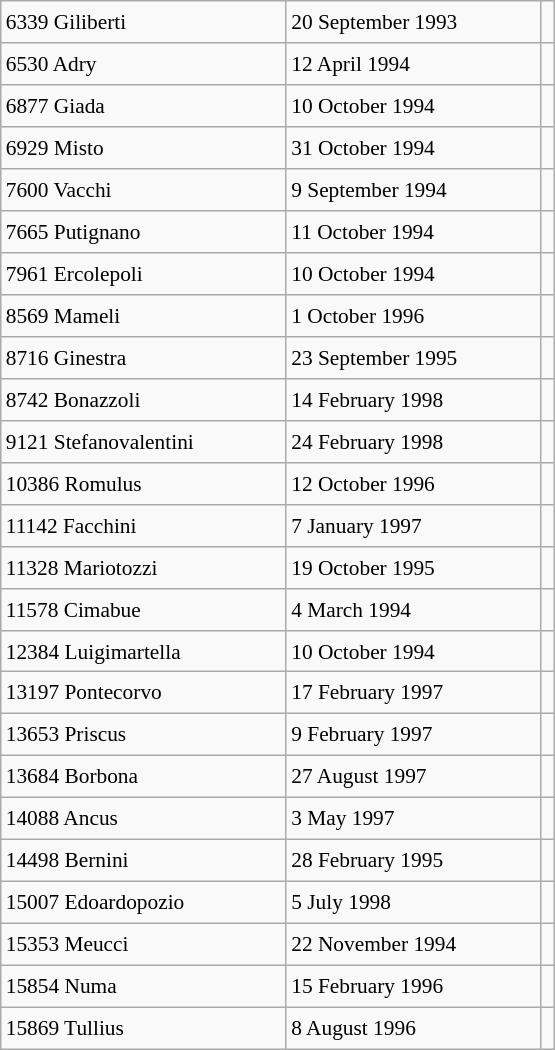<table class="wikitable" style="font-size: 89%; float: left; width: 26em; margin-right: 1em; height: 700px">
<tr>
<td>6339 Giliberti</td>
<td>20 September 1993</td>
<td></td>
</tr>
<tr>
<td>6530 Adry</td>
<td>12 April 1994</td>
<td></td>
</tr>
<tr>
<td>6877 Giada</td>
<td>10 October 1994</td>
<td></td>
</tr>
<tr>
<td>6929 Misto</td>
<td>31 October 1994</td>
<td></td>
</tr>
<tr>
<td>7600 Vacchi</td>
<td>9 September 1994</td>
<td></td>
</tr>
<tr>
<td>7665 Putignano</td>
<td>11 October 1994</td>
<td></td>
</tr>
<tr>
<td>7961 Ercolepoli</td>
<td>10 October 1994</td>
<td></td>
</tr>
<tr>
<td>8569 Mameli</td>
<td>1 October 1996</td>
<td></td>
</tr>
<tr>
<td>8716 Ginestra</td>
<td>23 September 1995</td>
<td></td>
</tr>
<tr>
<td>8742 Bonazzoli</td>
<td>14 February 1998</td>
<td></td>
</tr>
<tr>
<td>9121 Stefanovalentini</td>
<td>24 February 1998</td>
<td></td>
</tr>
<tr>
<td>10386 Romulus</td>
<td>12 October 1996</td>
<td></td>
</tr>
<tr>
<td>11142 Facchini</td>
<td>7 January 1997</td>
<td></td>
</tr>
<tr>
<td>11328 Mariotozzi</td>
<td>19 October 1995</td>
<td></td>
</tr>
<tr>
<td>11578 Cimabue</td>
<td>4 March 1994</td>
<td></td>
</tr>
<tr>
<td>12384 Luigimartella</td>
<td>10 October 1994</td>
<td></td>
</tr>
<tr>
<td>13197 Pontecorvo</td>
<td>17 February 1997</td>
<td></td>
</tr>
<tr>
<td>13653 Priscus</td>
<td>9 February 1997</td>
<td></td>
</tr>
<tr>
<td>13684 Borbona</td>
<td>27 August 1997</td>
<td></td>
</tr>
<tr>
<td>14088 Ancus</td>
<td>3 May 1997</td>
<td></td>
</tr>
<tr>
<td>14498 Bernini</td>
<td>28 February 1995</td>
<td></td>
</tr>
<tr>
<td>15007 Edoardopozio</td>
<td>5 July 1998</td>
<td></td>
</tr>
<tr>
<td>15353 Meucci</td>
<td>22 November 1994</td>
<td></td>
</tr>
<tr>
<td>15854 Numa</td>
<td>15 February 1996</td>
<td></td>
</tr>
<tr>
<td>15869 Tullius</td>
<td>8 August 1996</td>
<td></td>
</tr>
</table>
